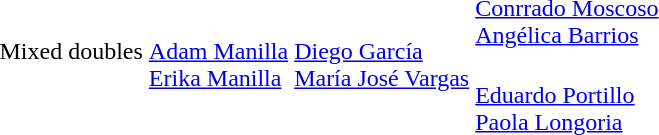<table>
<tr>
<td rowspan=2>Mixed doubles<br></td>
<td rowspan=2><br><a href='#'>Adam Manilla</a><br><a href='#'>Erika Manilla</a></td>
<td rowspan=2><br><a href='#'>Diego García</a><br><a href='#'>María José Vargas</a></td>
<td><br><a href='#'>Conrrado Moscoso</a><br><a href='#'>Angélica Barrios</a></td>
</tr>
<tr>
<td><br><a href='#'>Eduardo Portillo</a><br><a href='#'>Paola Longoria</a></td>
</tr>
<tr>
</tr>
</table>
